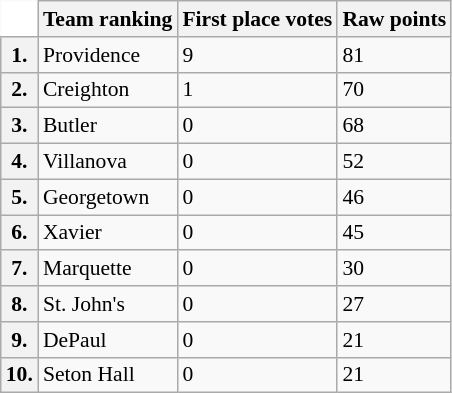<table class="wikitable" style="white-space:nowrap; font-size:90%;">
<tr>
<td ! colspan=1 style="background:white; border-top-style:hidden; border-left-style:hidden;"></td>
<th>Team ranking</th>
<th>First place votes</th>
<th>Raw points</th>
</tr>
<tr>
<th>1.</th>
<td>Providence</td>
<td> 9</td>
<td>81</td>
</tr>
<tr>
<th>2.</th>
<td>Creighton</td>
<td> 1</td>
<td>70</td>
</tr>
<tr>
<th>3.</th>
<td>Butler</td>
<td> 0</td>
<td>68</td>
</tr>
<tr>
<th>4.</th>
<td>Villanova</td>
<td> 0</td>
<td>52</td>
</tr>
<tr>
<th>5.</th>
<td>Georgetown</td>
<td> 0</td>
<td>46</td>
</tr>
<tr>
<th>6.</th>
<td>Xavier</td>
<td> 0</td>
<td>45</td>
</tr>
<tr>
<th>7.</th>
<td>Marquette</td>
<td> 0</td>
<td>30</td>
</tr>
<tr>
<th>8.</th>
<td>St. John's</td>
<td> 0</td>
<td>27</td>
</tr>
<tr>
<th>9.</th>
<td>DePaul</td>
<td> 0</td>
<td>21</td>
</tr>
<tr>
<th>10.</th>
<td>Seton Hall</td>
<td> 0</td>
<td>21</td>
</tr>
</table>
